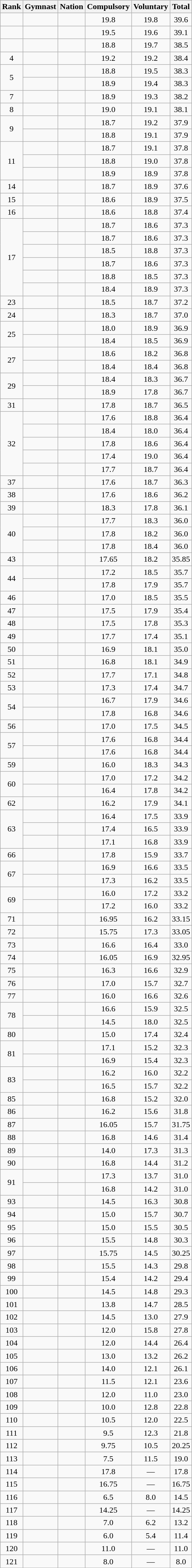<table class="wikitable sortable" style="text-align:center">
<tr>
<th>Rank</th>
<th>Gymnast</th>
<th>Nation</th>
<th>Compulsory</th>
<th>Voluntary</th>
<th>Total</th>
</tr>
<tr>
<td></td>
<td align=left></td>
<td align="left"></td>
<td>19.8</td>
<td>19.8</td>
<td>39.6</td>
</tr>
<tr>
<td></td>
<td align=left></td>
<td align="left"></td>
<td>19.5</td>
<td>19.6</td>
<td>39.1</td>
</tr>
<tr>
<td></td>
<td align=left></td>
<td align="left"></td>
<td>18.8</td>
<td>19.7</td>
<td>38.5</td>
</tr>
<tr>
<td>4</td>
<td align=left></td>
<td align="left"></td>
<td>19.2</td>
<td>19.2</td>
<td>38.4</td>
</tr>
<tr>
<td rowspan=2>5</td>
<td align=left></td>
<td align="left"></td>
<td>18.8</td>
<td>19.5</td>
<td>38.3</td>
</tr>
<tr>
<td align=left></td>
<td align="left"></td>
<td>18.9</td>
<td>19.4</td>
<td>38.3</td>
</tr>
<tr>
<td>7</td>
<td align=left></td>
<td align="left"></td>
<td>18.9</td>
<td>19.3</td>
<td>38.2</td>
</tr>
<tr>
<td>8</td>
<td align=left></td>
<td align="left"></td>
<td>19.0</td>
<td>19.1</td>
<td>38.1</td>
</tr>
<tr>
<td rowspan=2>9</td>
<td align=left></td>
<td align="left"></td>
<td>18.7</td>
<td>19.2</td>
<td>37.9</td>
</tr>
<tr>
<td align=left></td>
<td align="left"></td>
<td>18.8</td>
<td>19.1</td>
<td>37.9</td>
</tr>
<tr>
<td rowspan=3>11</td>
<td align=left></td>
<td align="left"></td>
<td>18.7</td>
<td>19.1</td>
<td>37.8</td>
</tr>
<tr>
<td align=left></td>
<td align="left"></td>
<td>18.8</td>
<td>19.0</td>
<td>37.8</td>
</tr>
<tr>
<td align=left></td>
<td align="left"></td>
<td>18.9</td>
<td>18.9</td>
<td>37.8</td>
</tr>
<tr>
<td>14</td>
<td align=left></td>
<td align="left"></td>
<td>18.7</td>
<td>18.9</td>
<td>37.6</td>
</tr>
<tr>
<td>15</td>
<td align=left></td>
<td align="left"></td>
<td>18.6</td>
<td>18.9</td>
<td>37.5</td>
</tr>
<tr>
<td>16</td>
<td align=left></td>
<td align="left"></td>
<td>18.6</td>
<td>18.8</td>
<td>37.4</td>
</tr>
<tr>
<td rowspan=6>17</td>
<td align=left></td>
<td align="left"></td>
<td>18.7</td>
<td>18.6</td>
<td>37.3</td>
</tr>
<tr>
<td align=left></td>
<td align="left"></td>
<td>18.7</td>
<td>18.6</td>
<td>37.3</td>
</tr>
<tr>
<td align=left></td>
<td align="left"></td>
<td>18.5</td>
<td>18.8</td>
<td>37.3</td>
</tr>
<tr>
<td align=left></td>
<td align="left"></td>
<td>18.7</td>
<td>18.6</td>
<td>37.3</td>
</tr>
<tr>
<td align=left></td>
<td align="left"></td>
<td>18.8</td>
<td>18.5</td>
<td>37.3</td>
</tr>
<tr>
<td align=left></td>
<td align="left"></td>
<td>18.4</td>
<td>18.9</td>
<td>37.3</td>
</tr>
<tr>
<td>23</td>
<td align=left></td>
<td align="left"></td>
<td>18.5</td>
<td>18.7</td>
<td>37.2</td>
</tr>
<tr>
<td>24</td>
<td align=left></td>
<td align="left"></td>
<td>18.3</td>
<td>18.7</td>
<td>37.0</td>
</tr>
<tr>
<td rowspan=2>25</td>
<td align=left></td>
<td align="left"></td>
<td>18.0</td>
<td>18.9</td>
<td>36.9</td>
</tr>
<tr>
<td align=left></td>
<td align="left"></td>
<td>18.4</td>
<td>18.5</td>
<td>36.9</td>
</tr>
<tr>
<td rowspan=2>27</td>
<td align=left></td>
<td align="left"></td>
<td>18.6</td>
<td>18.2</td>
<td>36.8</td>
</tr>
<tr>
<td align=left></td>
<td align="left"></td>
<td>18.4</td>
<td>18.4</td>
<td>36.8</td>
</tr>
<tr>
<td rowspan=2>29</td>
<td align=left></td>
<td align="left"></td>
<td>18.4</td>
<td>18.3</td>
<td>36.7</td>
</tr>
<tr>
<td align=left></td>
<td align="left"></td>
<td>18.9</td>
<td>17.8</td>
<td>36.7</td>
</tr>
<tr>
<td>31</td>
<td align=left></td>
<td align="left"></td>
<td>17.8</td>
<td>18.7</td>
<td>36.5</td>
</tr>
<tr>
<td rowspan=5>32</td>
<td align=left></td>
<td align="left"></td>
<td>17.6</td>
<td>18.8</td>
<td>36.4</td>
</tr>
<tr>
<td align=left></td>
<td align="left"></td>
<td>18.4</td>
<td>18.0</td>
<td>36.4</td>
</tr>
<tr>
<td align=left></td>
<td align="left"></td>
<td>17.8</td>
<td>18.6</td>
<td>36.4</td>
</tr>
<tr>
<td align=left></td>
<td align="left"></td>
<td>17.4</td>
<td>19.0</td>
<td>36.4</td>
</tr>
<tr>
<td align=left></td>
<td align="left"></td>
<td>17.7</td>
<td>18.7</td>
<td>36.4</td>
</tr>
<tr>
<td>37</td>
<td align=left></td>
<td align="left"></td>
<td>17.6</td>
<td>18.7</td>
<td>36.3</td>
</tr>
<tr>
<td>38</td>
<td align=left></td>
<td align="left"></td>
<td>17.6</td>
<td>18.6</td>
<td>36.2</td>
</tr>
<tr>
<td>39</td>
<td align=left></td>
<td align="left"></td>
<td>18.3</td>
<td>17.8</td>
<td>36.1</td>
</tr>
<tr>
<td rowspan=3>40</td>
<td align=left></td>
<td align="left"></td>
<td>17.7</td>
<td>18.3</td>
<td>36.0</td>
</tr>
<tr>
<td align=left></td>
<td align="left"></td>
<td>17.8</td>
<td>18.2</td>
<td>36.0</td>
</tr>
<tr>
<td align=left></td>
<td align="left"></td>
<td>17.8</td>
<td>18.4</td>
<td>36.0</td>
</tr>
<tr>
<td>43</td>
<td align=left></td>
<td align="left"></td>
<td>17.65</td>
<td>18.2</td>
<td>35.85</td>
</tr>
<tr>
<td rowspan=2>44</td>
<td align=left></td>
<td align="left"></td>
<td>17.2</td>
<td>18.5</td>
<td>35.7</td>
</tr>
<tr>
<td align=left></td>
<td align="left"></td>
<td>17.8</td>
<td>17.9</td>
<td>35.7</td>
</tr>
<tr>
<td>46</td>
<td align=left></td>
<td align="left"></td>
<td>17.0</td>
<td>18.5</td>
<td>35.5</td>
</tr>
<tr>
<td>47</td>
<td align=left></td>
<td align="left"></td>
<td>17.5</td>
<td>17.9</td>
<td>35.4</td>
</tr>
<tr>
<td>48</td>
<td align=left></td>
<td align="left"></td>
<td>17.5</td>
<td>17.8</td>
<td>35.3</td>
</tr>
<tr>
<td>49</td>
<td align=left></td>
<td align="left"></td>
<td>17.7</td>
<td>17.4</td>
<td>35.1</td>
</tr>
<tr>
<td>50</td>
<td align=left></td>
<td align="left"></td>
<td>16.9</td>
<td>18.1</td>
<td>35.0</td>
</tr>
<tr>
<td>51</td>
<td align=left></td>
<td align="left"></td>
<td>16.8</td>
<td>18.1</td>
<td>34.9</td>
</tr>
<tr>
<td>52</td>
<td align=left></td>
<td align="left"></td>
<td>17.7</td>
<td>17.1</td>
<td>34.8</td>
</tr>
<tr>
<td>53</td>
<td align=left></td>
<td align="left"></td>
<td>17.3</td>
<td>17.4</td>
<td>34.7</td>
</tr>
<tr>
<td rowspan=2>54</td>
<td align=left></td>
<td align="left"></td>
<td>16.7</td>
<td>17.9</td>
<td>34.6</td>
</tr>
<tr>
<td align=left></td>
<td align="left"></td>
<td>17.8</td>
<td>16.8</td>
<td>34.6</td>
</tr>
<tr>
<td>56</td>
<td align=left></td>
<td align="left"></td>
<td>17.0</td>
<td>17.5</td>
<td>34.5</td>
</tr>
<tr>
<td rowspan=2>57</td>
<td align=left></td>
<td align="left"></td>
<td>17.6</td>
<td>16.8</td>
<td>34.4</td>
</tr>
<tr>
<td align=left></td>
<td align="left"></td>
<td>17.6</td>
<td>16.8</td>
<td>34.4</td>
</tr>
<tr>
<td>59</td>
<td align=left></td>
<td align="left"></td>
<td>16.0</td>
<td>18.3</td>
<td>34.3</td>
</tr>
<tr>
<td rowspan=2>60</td>
<td align=left></td>
<td align="left"></td>
<td>17.0</td>
<td>17.2</td>
<td>34.2</td>
</tr>
<tr>
<td align=left></td>
<td align="left"></td>
<td>16.4</td>
<td>17.8</td>
<td>34.2</td>
</tr>
<tr>
<td>62</td>
<td align=left></td>
<td align="left"></td>
<td>16.2</td>
<td>17.9</td>
<td>34.1</td>
</tr>
<tr>
<td rowspan=3>63</td>
<td align=left></td>
<td align="left"></td>
<td>16.4</td>
<td>17.5</td>
<td>33.9</td>
</tr>
<tr>
<td align=left></td>
<td align="left"></td>
<td>17.4</td>
<td>16.5</td>
<td>33.9</td>
</tr>
<tr>
<td align=left></td>
<td align="left"></td>
<td>17.1</td>
<td>16.8</td>
<td>33.9</td>
</tr>
<tr>
<td>66</td>
<td align=left></td>
<td align="left"></td>
<td>17.8</td>
<td>15.9</td>
<td>33.7</td>
</tr>
<tr>
<td rowspan=2>67</td>
<td align=left></td>
<td align="left"></td>
<td>16.9</td>
<td>16.6</td>
<td>33.5</td>
</tr>
<tr>
<td align=left></td>
<td align="left"></td>
<td>17.3</td>
<td>16.2</td>
<td>33.5</td>
</tr>
<tr>
<td rowspan=2>69</td>
<td align=left></td>
<td align="left"></td>
<td>16.0</td>
<td>17.2</td>
<td>33.2</td>
</tr>
<tr>
<td align=left></td>
<td align="left"></td>
<td>17.2</td>
<td>16.0</td>
<td>33.2</td>
</tr>
<tr>
<td>71</td>
<td align=left></td>
<td align="left"></td>
<td>16.95</td>
<td>16.2</td>
<td>33.15</td>
</tr>
<tr>
<td>72</td>
<td align=left></td>
<td align="left"></td>
<td>15.75</td>
<td>17.3</td>
<td>33.05</td>
</tr>
<tr>
<td>73</td>
<td align=left></td>
<td align="left"></td>
<td>16.6</td>
<td>16.4</td>
<td>33.0</td>
</tr>
<tr>
<td>74</td>
<td align=left></td>
<td align="left"></td>
<td>16.05</td>
<td>16.9</td>
<td>32.95</td>
</tr>
<tr>
<td>75</td>
<td align=left></td>
<td align="left"></td>
<td>16.3</td>
<td>16.6</td>
<td>32.9</td>
</tr>
<tr>
<td>76</td>
<td align=left></td>
<td align="left"></td>
<td>17.0</td>
<td>15.7</td>
<td>32.7</td>
</tr>
<tr>
<td>77</td>
<td align=left></td>
<td align="left"></td>
<td>16.0</td>
<td>16.6</td>
<td>32.6</td>
</tr>
<tr>
<td rowspan=2>78</td>
<td align=left></td>
<td align="left"></td>
<td>16.6</td>
<td>15.9</td>
<td>32.5</td>
</tr>
<tr>
<td align=left></td>
<td align="left"></td>
<td>14.5</td>
<td>18.0</td>
<td>32.5</td>
</tr>
<tr>
<td>80</td>
<td align=left></td>
<td align="left"></td>
<td>15.0</td>
<td>17.4</td>
<td>32.4</td>
</tr>
<tr>
<td rowspan=2>81</td>
<td align=left></td>
<td align="left"></td>
<td>17.1</td>
<td>15.2</td>
<td>32.3</td>
</tr>
<tr>
<td align=left></td>
<td align="left"></td>
<td>16.9</td>
<td>15.4</td>
<td>32.3</td>
</tr>
<tr>
<td rowspan=2>83</td>
<td align=left></td>
<td align="left"></td>
<td>16.2</td>
<td>16.0</td>
<td>32.2</td>
</tr>
<tr>
<td align=left></td>
<td align="left"></td>
<td>16.5</td>
<td>15.7</td>
<td>32.2</td>
</tr>
<tr>
<td>85</td>
<td align=left></td>
<td align="left"></td>
<td>16.8</td>
<td>15.2</td>
<td>32.0</td>
</tr>
<tr>
<td>86</td>
<td align=left></td>
<td align="left"></td>
<td>16.2</td>
<td>15.6</td>
<td>31.8</td>
</tr>
<tr>
<td>87</td>
<td align=left></td>
<td align="left"></td>
<td>16.05</td>
<td>15.7</td>
<td>31.75</td>
</tr>
<tr>
<td>88</td>
<td align=left></td>
<td align="left"></td>
<td>16.8</td>
<td>14.6</td>
<td>31.4</td>
</tr>
<tr>
<td>89</td>
<td align=left></td>
<td align="left"></td>
<td>14.0</td>
<td>17.3</td>
<td>31.3</td>
</tr>
<tr>
<td>90</td>
<td align=left></td>
<td align="left"></td>
<td>16.8</td>
<td>14.4</td>
<td>31.2</td>
</tr>
<tr>
<td rowspan=2>91</td>
<td align=left></td>
<td align="left"></td>
<td>17.3</td>
<td>13.7</td>
<td>31.0</td>
</tr>
<tr>
<td align=left></td>
<td align="left"></td>
<td>16.8</td>
<td>14.2</td>
<td>31.0</td>
</tr>
<tr>
<td>93</td>
<td align=left></td>
<td align="left"></td>
<td>14.5</td>
<td>16.3</td>
<td>30.8</td>
</tr>
<tr>
<td>94</td>
<td align=left></td>
<td align="left"></td>
<td>15.0</td>
<td>15.7</td>
<td>30.7</td>
</tr>
<tr>
<td>95</td>
<td align=left></td>
<td align="left"></td>
<td>15.0</td>
<td>15.5</td>
<td>30.5</td>
</tr>
<tr>
<td>96</td>
<td align=left></td>
<td align="left"></td>
<td>15.5</td>
<td>14.8</td>
<td>30.3</td>
</tr>
<tr>
<td>97</td>
<td align=left></td>
<td align="left"></td>
<td>15.75</td>
<td>14.5</td>
<td>30.25</td>
</tr>
<tr>
<td>98</td>
<td align=left></td>
<td align="left"></td>
<td>15.5</td>
<td>14.3</td>
<td>29.8</td>
</tr>
<tr>
<td>99</td>
<td align=left></td>
<td align="left"></td>
<td>15.4</td>
<td>14.2</td>
<td>29.4</td>
</tr>
<tr>
<td>100</td>
<td align=left></td>
<td align="left"></td>
<td>14.5</td>
<td>14.8</td>
<td>29.3</td>
</tr>
<tr>
<td>101</td>
<td align=left></td>
<td align="left"></td>
<td>13.8</td>
<td>14.7</td>
<td>28.5</td>
</tr>
<tr>
<td>102</td>
<td align=left></td>
<td align="left"></td>
<td>14.5</td>
<td>13.0</td>
<td>27.9</td>
</tr>
<tr>
<td>103</td>
<td align=left></td>
<td align="left"></td>
<td>12.0</td>
<td>15.8</td>
<td>27.8</td>
</tr>
<tr>
<td>104</td>
<td align=left></td>
<td align="left"></td>
<td>12.0</td>
<td>14.4</td>
<td>26.4</td>
</tr>
<tr>
<td>105</td>
<td align=left></td>
<td align="left"></td>
<td>13.0</td>
<td>13.2</td>
<td>26.2</td>
</tr>
<tr>
<td>106</td>
<td align=left></td>
<td align="left"></td>
<td>14.0</td>
<td>12.1</td>
<td>26.1</td>
</tr>
<tr>
<td>107</td>
<td align=left></td>
<td align="left"></td>
<td>11.5</td>
<td>12.1</td>
<td>23.6</td>
</tr>
<tr>
<td>108</td>
<td align=left></td>
<td align="left"></td>
<td>12.0</td>
<td>11.0</td>
<td>23.0</td>
</tr>
<tr>
<td>109</td>
<td align=left></td>
<td align="left"></td>
<td>10.0</td>
<td>12.8</td>
<td>22.8</td>
</tr>
<tr>
<td>110</td>
<td align=left></td>
<td align="left"></td>
<td>10.5</td>
<td>12.0</td>
<td>22.5</td>
</tr>
<tr>
<td>111</td>
<td align=left></td>
<td align="left"></td>
<td>9.5</td>
<td>12.3</td>
<td>21.8</td>
</tr>
<tr>
<td>112</td>
<td align=left></td>
<td align="left"></td>
<td>9.75</td>
<td>10.5</td>
<td>20.25</td>
</tr>
<tr>
<td>113</td>
<td align=left></td>
<td align="left"></td>
<td>7.5</td>
<td>11.5</td>
<td>19.0</td>
</tr>
<tr>
<td>114</td>
<td align=left></td>
<td align="left"></td>
<td>17.8</td>
<td data-sort-value=0.0>—</td>
<td>17.8</td>
</tr>
<tr>
<td>115</td>
<td align=left></td>
<td align="left"></td>
<td>16.75</td>
<td data-sort-value=0.0>—</td>
<td>16.75</td>
</tr>
<tr>
<td>116</td>
<td align=left></td>
<td align="left"></td>
<td>6.5</td>
<td>8.0</td>
<td>14.5</td>
</tr>
<tr>
<td>117</td>
<td align=left></td>
<td align="left"></td>
<td>14.25</td>
<td data-sort-value=0.0>—</td>
<td>14.25</td>
</tr>
<tr>
<td>118</td>
<td align=left></td>
<td align="left"></td>
<td>7.0</td>
<td>6.2</td>
<td>13.2</td>
</tr>
<tr>
<td>119</td>
<td align=left></td>
<td align="left"></td>
<td>6.0</td>
<td>5.4</td>
<td>11.4</td>
</tr>
<tr>
<td>120</td>
<td align=left></td>
<td align="left"></td>
<td>11.0</td>
<td data-sort-value=0.0>—</td>
<td>11.0</td>
</tr>
<tr>
<td>121</td>
<td align=left></td>
<td align="left"></td>
<td>8.0</td>
<td data-sort-value=0.0>—</td>
<td>8.0</td>
</tr>
</table>
